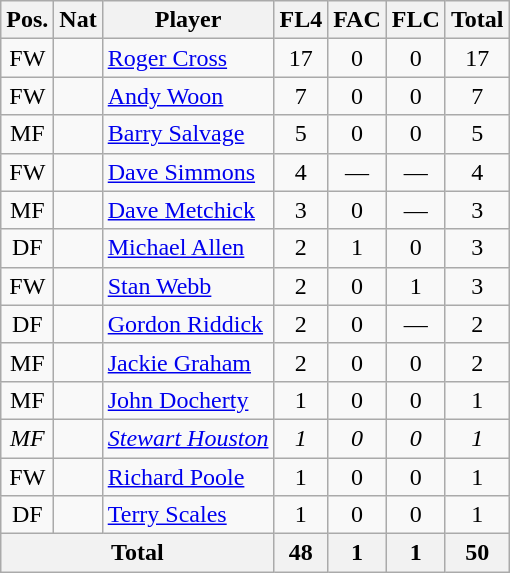<table class="wikitable"  style="text-align:center; border:1px #aaa solid;">
<tr>
<th>Pos.</th>
<th>Nat</th>
<th>Player</th>
<th>FL4</th>
<th>FAC</th>
<th>FLC</th>
<th>Total</th>
</tr>
<tr>
<td>FW</td>
<td></td>
<td style="text-align:left;"><a href='#'>Roger Cross</a></td>
<td>17</td>
<td>0</td>
<td>0</td>
<td>17</td>
</tr>
<tr>
<td>FW</td>
<td></td>
<td style="text-align:left;"><a href='#'>Andy Woon</a></td>
<td>7</td>
<td>0</td>
<td>0</td>
<td>7</td>
</tr>
<tr>
<td>MF</td>
<td></td>
<td style="text-align:left;"><a href='#'>Barry Salvage</a></td>
<td>5</td>
<td>0</td>
<td>0</td>
<td>5</td>
</tr>
<tr>
<td>FW</td>
<td></td>
<td style="text-align:left;"><a href='#'>Dave Simmons</a></td>
<td>4</td>
<td>—</td>
<td>—</td>
<td>4</td>
</tr>
<tr>
<td>MF</td>
<td></td>
<td style="text-align:left;"><a href='#'>Dave Metchick</a></td>
<td>3</td>
<td>0</td>
<td>—</td>
<td>3</td>
</tr>
<tr>
<td>DF</td>
<td></td>
<td style="text-align:left;"><a href='#'>Michael Allen</a></td>
<td>2</td>
<td>1</td>
<td>0</td>
<td>3</td>
</tr>
<tr>
<td>FW</td>
<td></td>
<td style="text-align:left;"><a href='#'>Stan Webb</a></td>
<td>2</td>
<td>0</td>
<td>1</td>
<td>3</td>
</tr>
<tr>
<td>DF</td>
<td></td>
<td style="text-align:left;"><a href='#'>Gordon Riddick</a></td>
<td>2</td>
<td>0</td>
<td>—</td>
<td>2</td>
</tr>
<tr>
<td>MF</td>
<td></td>
<td style="text-align:left;"><a href='#'>Jackie Graham</a></td>
<td>2</td>
<td>0</td>
<td>0</td>
<td>2</td>
</tr>
<tr>
<td>MF</td>
<td></td>
<td style="text-align:left;"><a href='#'>John Docherty</a></td>
<td>1</td>
<td>0</td>
<td>0</td>
<td>1</td>
</tr>
<tr>
<td><em>MF</em></td>
<td><em></em></td>
<td style="text-align:left;"><em><a href='#'>Stewart Houston</a></em></td>
<td><em>1</em></td>
<td><em>0</em></td>
<td><em>0</em></td>
<td><em>1</em></td>
</tr>
<tr>
<td>FW</td>
<td></td>
<td style="text-align:left;"><a href='#'>Richard Poole</a></td>
<td>1</td>
<td>0</td>
<td>0</td>
<td>1</td>
</tr>
<tr>
<td>DF</td>
<td></td>
<td style="text-align:left;"><a href='#'>Terry Scales</a></td>
<td>1</td>
<td>0</td>
<td>0</td>
<td>1</td>
</tr>
<tr>
<th colspan="3">Total</th>
<th>48</th>
<th>1</th>
<th>1</th>
<th>50</th>
</tr>
</table>
